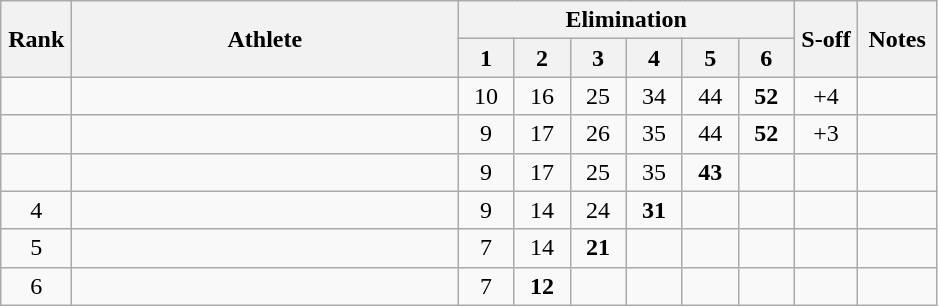<table class="wikitable" style="text-align:center">
<tr>
<th rowspan=2 width=40>Rank</th>
<th rowspan=2 width=250>Athlete</th>
<th colspan=6>Elimination</th>
<th rowspan=2 width=35>S-off</th>
<th rowspan=2 width=45>Notes</th>
</tr>
<tr>
<th width=30>1</th>
<th width=30>2</th>
<th width=30>3</th>
<th width=30>4</th>
<th width=30>5</th>
<th width=30>6</th>
</tr>
<tr>
<td></td>
<td align=left></td>
<td>10</td>
<td>16</td>
<td>25</td>
<td>34</td>
<td>44</td>
<td><strong>52</strong></td>
<td>+4</td>
<td></td>
</tr>
<tr>
<td></td>
<td align=left></td>
<td>9</td>
<td>17</td>
<td>26</td>
<td>35</td>
<td>44</td>
<td><strong>52</strong></td>
<td>+3</td>
<td></td>
</tr>
<tr>
<td></td>
<td align=left></td>
<td>9</td>
<td>17</td>
<td>25</td>
<td>35</td>
<td><strong>43</strong></td>
<td></td>
<td></td>
<td></td>
</tr>
<tr>
<td>4</td>
<td align=left></td>
<td>9</td>
<td>14</td>
<td>24</td>
<td><strong>31</strong></td>
<td></td>
<td></td>
<td></td>
<td></td>
</tr>
<tr>
<td>5</td>
<td align=left></td>
<td>7</td>
<td>14</td>
<td><strong>21</strong></td>
<td></td>
<td></td>
<td></td>
<td></td>
<td></td>
</tr>
<tr>
<td>6</td>
<td align=left></td>
<td>7</td>
<td><strong>12</strong></td>
<td></td>
<td></td>
<td></td>
<td></td>
<td></td>
<td></td>
</tr>
</table>
